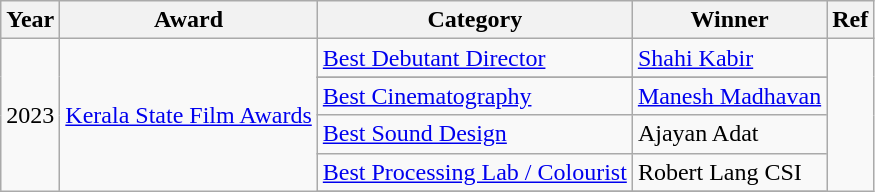<table class="wikitable">
<tr>
<th>Year</th>
<th>Award</th>
<th>Category</th>
<th>Winner</th>
<th>Ref</th>
</tr>
<tr>
<td rowspan="10">2023</td>
<td rowspan="9"><a href='#'>Kerala State Film Awards</a></td>
<td><a href='#'>Best Debutant Director</a></td>
<td><a href='#'>Shahi Kabir</a></td>
<td rowspan=9></td>
</tr>
<tr>
</tr>
<tr>
<td><a href='#'>Best Cinematography</a></td>
<td><a href='#'>Manesh Madhavan</a></td>
</tr>
<tr>
<td><a href='#'>Best Sound Design</a></td>
<td>Ajayan Adat</td>
</tr>
<tr>
<td><a href='#'>Best Processing Lab / Colourist</a></td>
<td>Robert Lang CSI</td>
</tr>
<tr>
</tr>
</table>
